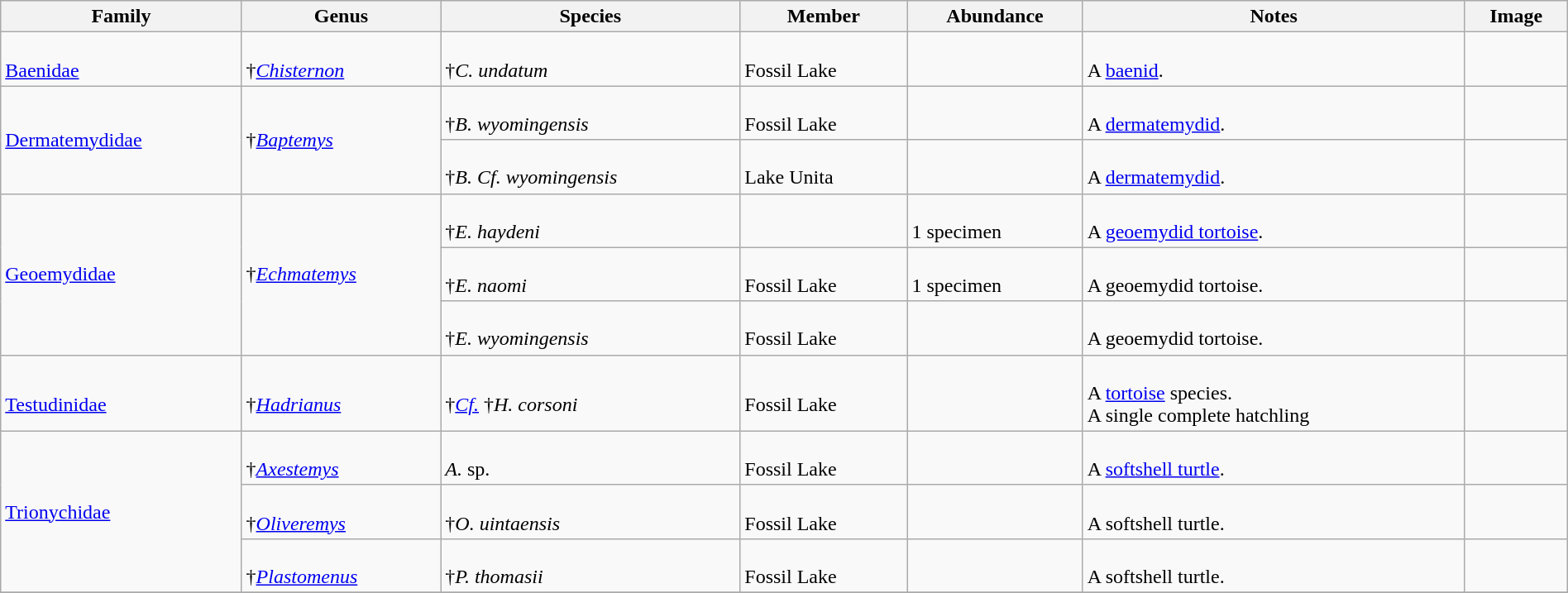<table class="wikitable" style="margin:auto;width:100%;">
<tr>
<th>Family</th>
<th>Genus</th>
<th>Species</th>
<th>Member</th>
<th>Abundance</th>
<th>Notes</th>
<th>Image</th>
</tr>
<tr>
<td><br><a href='#'>Baenidae</a></td>
<td><br>†<em><a href='#'>Chisternon</a></em></td>
<td><br>†<em>C. undatum</em> </td>
<td><br>Fossil Lake</td>
<td></td>
<td><br>A <a href='#'>baenid</a>.</td>
<td><br></td>
</tr>
<tr>
<td rowspan=2><a href='#'>Dermatemydidae</a></td>
<td rowspan=2>†<em><a href='#'>Baptemys</a></em></td>
<td><br>†<em>B. wyomingensis</em> </td>
<td><br>Fossil Lake</td>
<td></td>
<td><br>A <a href='#'>dermatemydid</a>.</td>
<td><br></td>
</tr>
<tr>
<td><br>†<em>B.</em> <em>Cf.</em> <em>wyomingensis</em> </td>
<td><br>Lake Unita</td>
<td></td>
<td><br>A <a href='#'>dermatemydid</a>.</td>
<td></td>
</tr>
<tr>
<td rowspan=3><a href='#'>Geoemydidae</a></td>
<td rowspan=3>†<em><a href='#'>Echmatemys</a></em></td>
<td><br>†<em>E. haydeni</em> </td>
<td></td>
<td><br>1 specimen</td>
<td><br>A <a href='#'>geoemydid tortoise</a>.</td>
<td><br></td>
</tr>
<tr>
<td><br>†<em>E. naomi</em> </td>
<td><br>Fossil Lake</td>
<td><br>1 specimen</td>
<td><br>A geoemydid tortoise.</td>
<td><br></td>
</tr>
<tr>
<td><br>†<em>E. wyomingensis</em> </td>
<td><br>Fossil Lake</td>
<td></td>
<td><br>A geoemydid tortoise.</td>
<td><br></td>
</tr>
<tr>
<td><br><a href='#'>Testudinidae</a></td>
<td><br>†<em><a href='#'>Hadrianus</a></em></td>
<td><br>†<em><a href='#'>Cf.</a></em> †<em>H. corsoni</em> </td>
<td><br>Fossil Lake</td>
<td></td>
<td><br>A <a href='#'>tortoise</a> species.<br>A single complete hatchling</td>
<td><br></td>
</tr>
<tr>
<td rowspan=3><a href='#'>Trionychidae</a></td>
<td><br>†<em><a href='#'>Axestemys</a></em></td>
<td><br><em>A.</em> sp.</td>
<td><br>Fossil Lake</td>
<td></td>
<td><br>A <a href='#'>softshell turtle</a>.</td>
<td><br></td>
</tr>
<tr>
<td><br>†<em><a href='#'>Oliveremys</a></em></td>
<td><br>†<em>O. uintaensis</em> </td>
<td><br>Fossil Lake</td>
<td></td>
<td><br>A softshell turtle.</td>
<td></td>
</tr>
<tr>
<td><br>†<em><a href='#'>Plastomenus</a></em></td>
<td><br>†<em>P. thomasii</em> </td>
<td><br>Fossil Lake</td>
<td></td>
<td><br>A softshell turtle.</td>
<td><br></td>
</tr>
<tr>
</tr>
</table>
